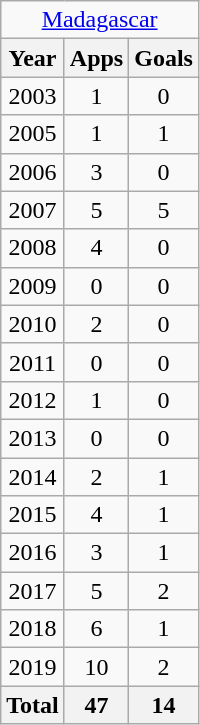<table class="wikitable" style="text-align:center">
<tr>
<td colspan="3"><a href='#'>Madagascar</a></td>
</tr>
<tr>
<th>Year</th>
<th>Apps</th>
<th>Goals</th>
</tr>
<tr>
<td>2003</td>
<td>1</td>
<td>0</td>
</tr>
<tr>
<td>2005</td>
<td>1</td>
<td>1</td>
</tr>
<tr>
<td>2006</td>
<td>3</td>
<td>0</td>
</tr>
<tr>
<td>2007</td>
<td>5</td>
<td>5</td>
</tr>
<tr>
<td>2008</td>
<td>4</td>
<td>0</td>
</tr>
<tr>
<td>2009</td>
<td>0</td>
<td>0</td>
</tr>
<tr>
<td>2010</td>
<td>2</td>
<td>0</td>
</tr>
<tr>
<td>2011</td>
<td>0</td>
<td>0</td>
</tr>
<tr>
<td>2012</td>
<td>1</td>
<td>0</td>
</tr>
<tr>
<td>2013</td>
<td>0</td>
<td>0</td>
</tr>
<tr>
<td>2014</td>
<td>2</td>
<td>1</td>
</tr>
<tr>
<td>2015</td>
<td>4</td>
<td>1</td>
</tr>
<tr>
<td>2016</td>
<td>3</td>
<td>1</td>
</tr>
<tr>
<td>2017</td>
<td>5</td>
<td>2</td>
</tr>
<tr>
<td>2018</td>
<td>6</td>
<td>1</td>
</tr>
<tr>
<td>2019</td>
<td>10</td>
<td>2</td>
</tr>
<tr>
<th>Total</th>
<th>47</th>
<th>14</th>
</tr>
</table>
